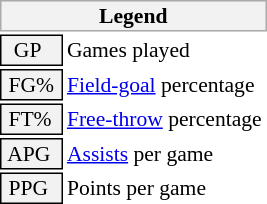<table class="toccolours" style="font-size: 90%; white-space: nowrap;">
<tr>
<th colspan="6" style="background:#f2f2f2; border:1px solid #aaa;">Legend</th>
</tr>
<tr>
<td style="background:#f2f2f2; border:1px solid black;">  GP</td>
<td>Games played</td>
</tr>
<tr>
<td style="background:#f2f2f2; border:1px solid black;"> FG% </td>
<td style="padding-right: 8px"><a href='#'>Field-goal</a> percentage</td>
</tr>
<tr>
<td style="background:#f2f2f2; border:1px solid black;"> FT% </td>
<td><a href='#'>Free-throw</a> percentage</td>
</tr>
<tr>
<td style="background:#f2f2f2; border:1px solid black;"> APG </td>
<td><a href='#'>Assists</a> per game</td>
</tr>
<tr>
<td style="background:#f2f2f2; border:1px solid black;"> PPG </td>
<td>Points per game</td>
</tr>
</table>
